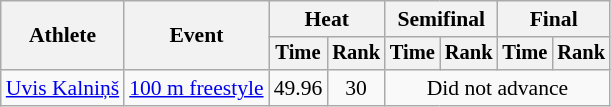<table class=wikitable style="font-size:90%">
<tr>
<th rowspan="2">Athlete</th>
<th rowspan="2">Event</th>
<th colspan="2">Heat</th>
<th colspan="2">Semifinal</th>
<th colspan="2">Final</th>
</tr>
<tr style="font-size:95%">
<th>Time</th>
<th>Rank</th>
<th>Time</th>
<th>Rank</th>
<th>Time</th>
<th>Rank</th>
</tr>
<tr align=center>
<td align=left><a href='#'>Uvis Kalniņš</a></td>
<td align=left><a href='#'>100 m freestyle</a></td>
<td>49.96</td>
<td>30</td>
<td colspan=4>Did not advance</td>
</tr>
</table>
